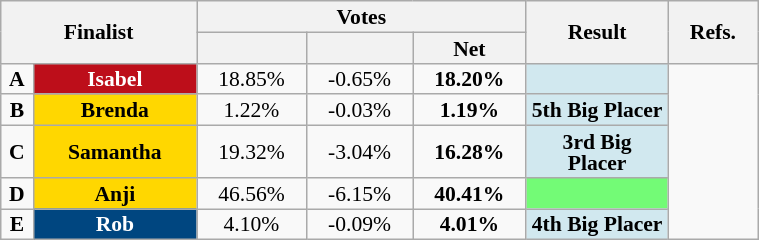<table class="wikitable" style="text-align:center; font-size:90%; line-height:14px;" width="40%">
<tr>
<th colspan="2" rowspan="2" width="10%">Finalist</th>
<th colspan="3" width="15%">Votes</th>
<th rowspan="2" width="10%">Result</th>
<th rowspan="2" width="05%">Refs.</th>
</tr>
<tr>
<th width="05%"></th>
<th width="05%"></th>
<th width="05%">Net</th>
</tr>
<tr>
<td width="01%"><strong>A</strong></td>
<td style="background:#BD0E1A; color:white"><strong>Isabel</strong></td>
<td>18.85%</td>
<td>-0.65%</td>
<td><strong>18.20%</strong></td>
<td style="background:#D1E8EF;"><strong></strong></td>
<td rowspan="5"></td>
</tr>
<tr>
<td width="01%"><strong>B</strong></td>
<td style="background:gold; color:black"><strong>Brenda</strong></td>
<td>1.22%</td>
<td>-0.03%</td>
<td><strong>1.19%</strong></td>
<td style="background:#D1E8EF;"><strong>5th Big Placer</strong></td>
</tr>
<tr>
<td width="01%"><strong>C</strong></td>
<td style="background:gold; color:black"><strong>Samantha</strong></td>
<td>19.32%</td>
<td>-3.04%</td>
<td><strong>16.28%</strong></td>
<td style="background:#D1E8EF;"><strong>3rd Big Placer</strong></td>
</tr>
<tr>
<td width="01%"><strong>D</strong></td>
<td style="background:gold; color:black"><strong>Anji</strong></td>
<td>46.56%</td>
<td>-6.15%</td>
<td><strong>40.41%</strong></td>
<td style="background:#73FB76;"><strong></strong></td>
</tr>
<tr>
<td width="01%"><strong>E</strong></td>
<td style="background:#004680; color:white"><strong>Rob</strong></td>
<td>4.10%</td>
<td>-0.09%</td>
<td><strong>4.01%</strong></td>
<td style="background:#D1E8EF;"><strong>4th Big Placer</strong></td>
</tr>
</table>
